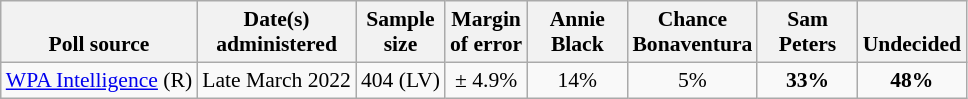<table class="wikitable" style="font-size:90%;text-align:center;">
<tr style="vertical-align:bottom">
<th>Poll source</th>
<th>Date(s)<br>administered</th>
<th>Sample<br>size</th>
<th>Margin<br>of error</th>
<th style="width:60px;">Annie<br>Black</th>
<th style="width:60px;">Chance<br>Bonaventura</th>
<th style="width:60px;">Sam<br>Peters</th>
<th>Undecided</th>
</tr>
<tr>
<td style="text-align:left;"><a href='#'>WPA Intelligence</a> (R)</td>
<td>Late March 2022</td>
<td>404 (LV)</td>
<td>± 4.9%</td>
<td>14%</td>
<td>5%</td>
<td><strong>33%</strong></td>
<td><strong>48%</strong></td>
</tr>
</table>
